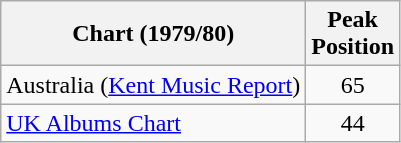<table class="wikitable">
<tr>
<th>Chart (1979/80)</th>
<th>Peak<br> Position</th>
</tr>
<tr>
<td>Australia (<a href='#'>Kent Music Report</a>)</td>
<td style="text-align:center;">65</td>
</tr>
<tr>
<td><a href='#'>UK Albums Chart</a></td>
<td align="center">44</td>
</tr>
</table>
